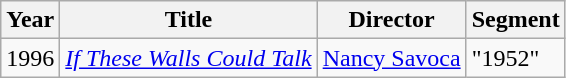<table class="wikitable">
<tr>
<th>Year</th>
<th>Title</th>
<th>Director</th>
<th>Segment</th>
</tr>
<tr>
<td>1996</td>
<td><em><a href='#'>If These Walls Could Talk</a></em></td>
<td><a href='#'>Nancy Savoca</a></td>
<td>"1952"</td>
</tr>
</table>
